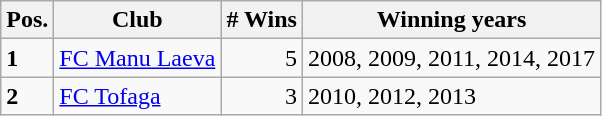<table class="wikitable">
<tr>
<th>Pos.</th>
<th>Club</th>
<th># Wins</th>
<th>Winning years</th>
</tr>
<tr>
<td><strong>1</strong></td>
<td><a href='#'>FC Manu Laeva</a></td>
<td align="right">5</td>
<td>2008, 2009, 2011, 2014, 2017</td>
</tr>
<tr>
<td rowspan="2"><strong>2</strong></td>
<td><a href='#'>FC Tofaga</a></td>
<td align="right">3</td>
<td>2010, 2012, 2013</td>
</tr>
</table>
